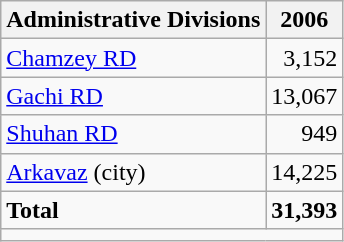<table class="wikitable">
<tr>
<th>Administrative Divisions</th>
<th>2006</th>
</tr>
<tr>
<td><a href='#'>Chamzey RD</a></td>
<td style="text-align: right;">3,152</td>
</tr>
<tr>
<td><a href='#'>Gachi RD</a></td>
<td style="text-align: right;">13,067</td>
</tr>
<tr>
<td><a href='#'>Shuhan RD</a></td>
<td style="text-align: right;">949</td>
</tr>
<tr>
<td><a href='#'>Arkavaz</a> (city)</td>
<td style="text-align: right;">14,225</td>
</tr>
<tr>
<td><strong>Total</strong></td>
<td style="text-align: right;"><strong>31,393</strong></td>
</tr>
<tr>
<td colspan=4></td>
</tr>
</table>
